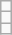<table class="wikitable">
<tr>
<td></td>
</tr>
<tr>
<td></td>
</tr>
<tr>
<td></td>
</tr>
</table>
